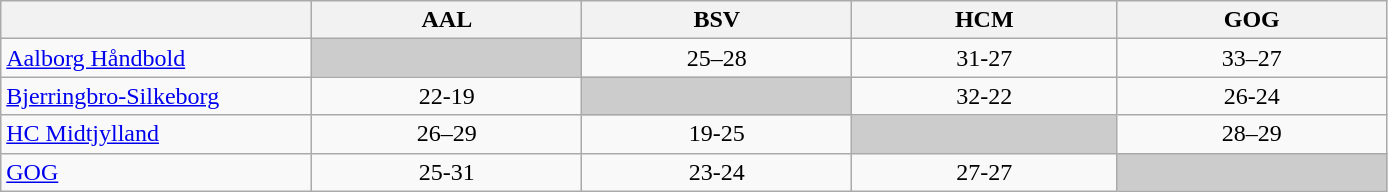<table class="wikitable" style="text-align: center;" width="925">
<tr>
<th width=200></th>
<th>AAL</th>
<th>BSV</th>
<th>HCM</th>
<th>GOG</th>
</tr>
<tr>
<td style="text-align: left;"><a href='#'>Aalborg Håndbold</a></td>
<td bgcolor=#CCCCCC> </td>
<td>25–28</td>
<td>31-27</td>
<td>33–27</td>
</tr>
<tr>
<td style="text-align: left;"><a href='#'>Bjerringbro-Silkeborg</a></td>
<td>22-19</td>
<td bgcolor=#CCCCCC> </td>
<td>32-22</td>
<td>26-24</td>
</tr>
<tr>
<td style="text-align: left;"><a href='#'>HC Midtjylland</a></td>
<td>26–29</td>
<td>19-25</td>
<td bgcolor=#CCCCCC> </td>
<td>28–29</td>
</tr>
<tr>
<td style="text-align: left;"><a href='#'>GOG</a></td>
<td>25-31</td>
<td>23-24</td>
<td>27-27</td>
<td bgcolor=#CCCCCC> </td>
</tr>
</table>
